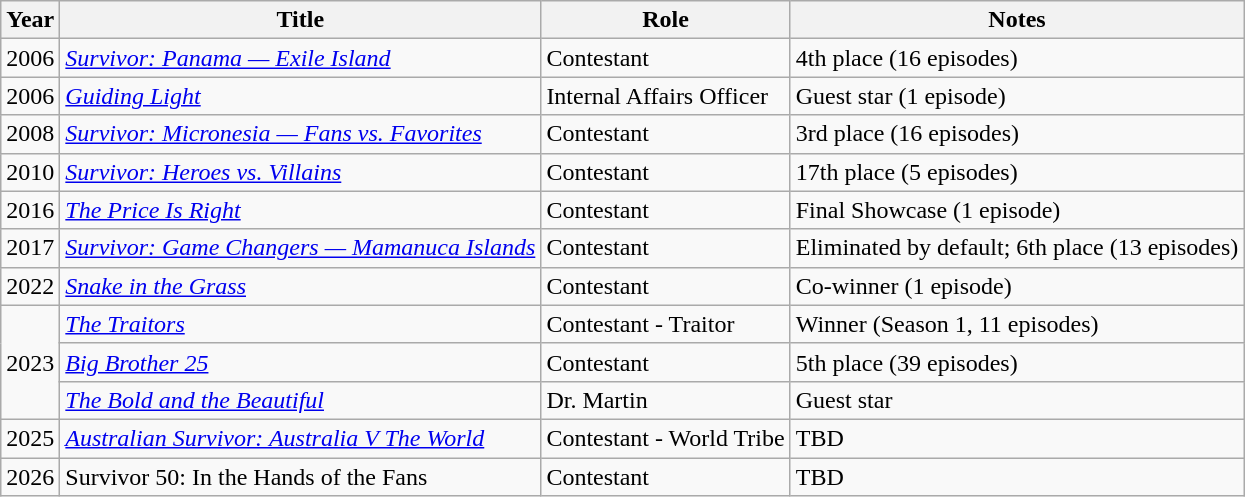<table class="wikitable sortable">
<tr>
<th>Year</th>
<th>Title</th>
<th>Role</th>
<th class="unsortable">Notes</th>
</tr>
<tr>
<td>2006</td>
<td><em><a href='#'>Survivor: Panama — Exile Island</a></em></td>
<td>Contestant</td>
<td>4th place (16 episodes)</td>
</tr>
<tr>
<td>2006</td>
<td><em><a href='#'>Guiding Light</a></em></td>
<td>Internal Affairs Officer</td>
<td>Guest star (1 episode)</td>
</tr>
<tr>
<td>2008</td>
<td><em><a href='#'>Survivor: Micronesia — Fans vs. Favorites</a></em></td>
<td>Contestant</td>
<td>3rd place (16 episodes)</td>
</tr>
<tr>
<td>2010</td>
<td><em><a href='#'>Survivor: Heroes vs. Villains</a></em></td>
<td>Contestant</td>
<td>17th place (5 episodes)</td>
</tr>
<tr>
<td>2016</td>
<td><em><a href='#'>The Price Is Right</a></em></td>
<td>Contestant</td>
<td>Final Showcase (1 episode)</td>
</tr>
<tr>
<td>2017</td>
<td><em><a href='#'>Survivor: Game Changers — Mamanuca Islands</a></em></td>
<td>Contestant</td>
<td>Eliminated by default; 6th place (13 episodes)</td>
</tr>
<tr>
<td>2022</td>
<td><em><a href='#'>Snake in the Grass</a></em></td>
<td>Contestant</td>
<td>Co-winner (1 episode)</td>
</tr>
<tr>
<td rowspan="3">2023</td>
<td><em><a href='#'>The Traitors</a></em></td>
<td>Contestant - Traitor</td>
<td>Winner (Season 1, 11 episodes)</td>
</tr>
<tr>
<td><em><a href='#'>Big Brother 25</a></em></td>
<td>Contestant</td>
<td>5th place (39 episodes)</td>
</tr>
<tr>
<td><em><a href='#'>The Bold and the Beautiful</a></em></td>
<td>Dr. Martin</td>
<td>Guest star</td>
</tr>
<tr>
<td>2025</td>
<td><em><a href='#'>Australian Survivor: Australia V The World</a></em></td>
<td>Contestant - World Tribe</td>
<td>TBD</td>
</tr>
<tr>
<td>2026</td>
<td>Survivor 50: In the Hands of the Fans</td>
<td>Contestant</td>
<td>TBD</td>
</tr>
</table>
